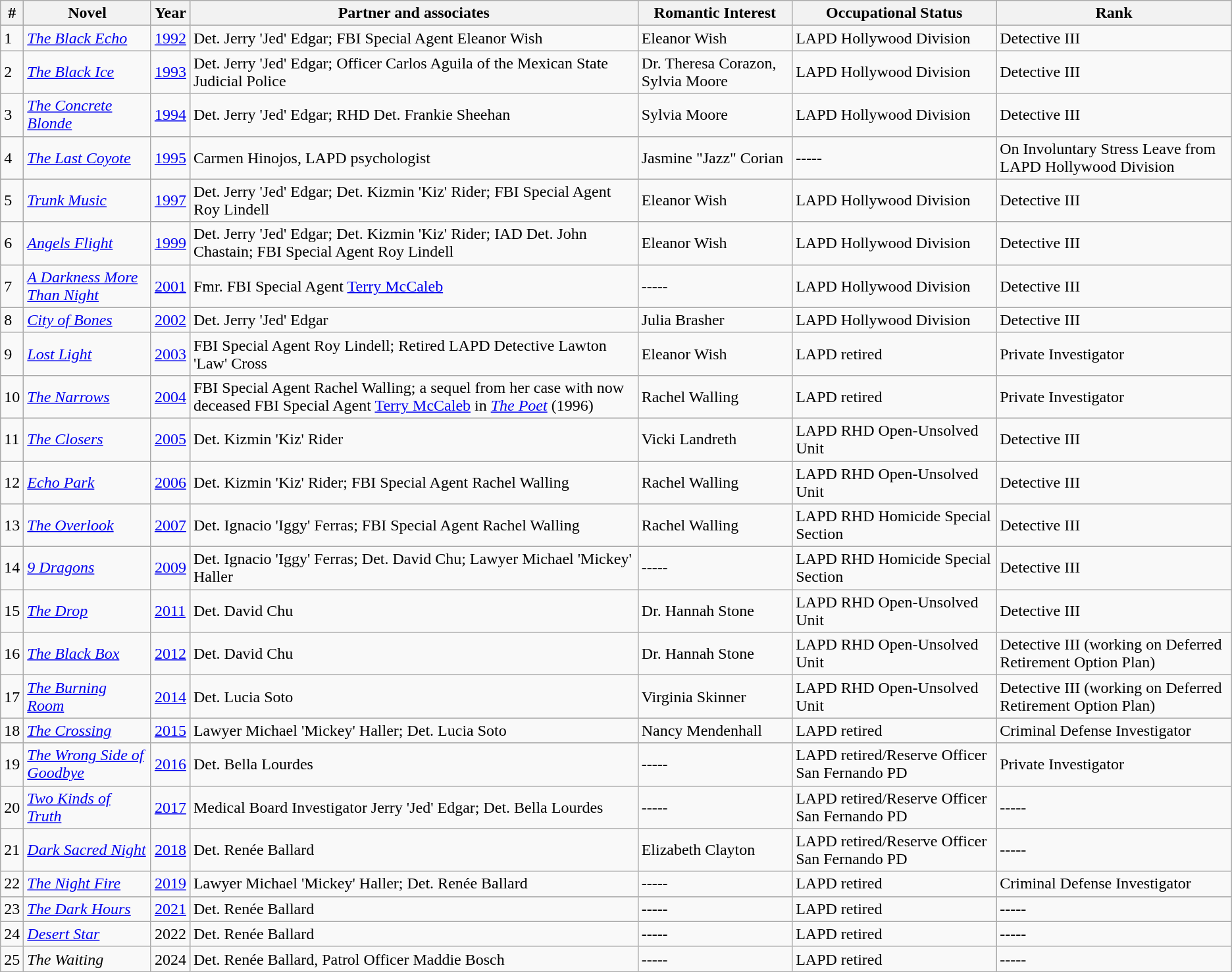<table class="wikitable sortable" The Harry Bosch Novels>
<tr>
<th>#</th>
<th>Novel</th>
<th>Year</th>
<th>Partner and associates</th>
<th>Romantic Interest</th>
<th>Occupational Status</th>
<th>Rank</th>
</tr>
<tr ---------------------------------------------------------------------------------------------->
<td>1</td>
<td><em><a href='#'>The Black Echo</a></em></td>
<td><a href='#'>1992</a></td>
<td>Det. Jerry 'Jed' Edgar; FBI Special Agent Eleanor Wish</td>
<td>Eleanor Wish</td>
<td>LAPD Hollywood Division</td>
<td>Detective III</td>
</tr>
<tr ---------------------------------------------------------------------------------------------->
<td>2</td>
<td><em><a href='#'>The Black Ice</a></em></td>
<td><a href='#'>1993</a></td>
<td>Det. Jerry 'Jed' Edgar; Officer Carlos Aguila of the Mexican State Judicial Police</td>
<td>Dr. Theresa Corazon, Sylvia Moore</td>
<td>LAPD Hollywood Division</td>
<td>Detective III</td>
</tr>
<tr ---------------------------------------------------------------------------------------------->
<td>3</td>
<td><em><a href='#'>The Concrete Blonde</a></em></td>
<td><a href='#'>1994</a></td>
<td>Det. Jerry 'Jed' Edgar; RHD Det. Frankie Sheehan</td>
<td>Sylvia Moore</td>
<td>LAPD Hollywood Division</td>
<td>Detective III</td>
</tr>
<tr ---------------------------------------------------------------------------------------------->
<td>4</td>
<td><em><a href='#'>The Last Coyote</a></em></td>
<td><a href='#'>1995</a></td>
<td>Carmen Hinojos, LAPD psychologist</td>
<td>Jasmine "Jazz" Corian</td>
<td>-----</td>
<td>On Involuntary Stress Leave from LAPD Hollywood Division</td>
</tr>
<tr ---------------------------------------------------------------------------------------------->
<td>5</td>
<td><em><a href='#'>Trunk Music</a></em></td>
<td><a href='#'>1997</a></td>
<td>Det. Jerry 'Jed' Edgar; Det. Kizmin 'Kiz' Rider; FBI Special Agent Roy Lindell</td>
<td>Eleanor Wish</td>
<td>LAPD Hollywood Division</td>
<td>Detective III</td>
</tr>
<tr ---------------------------------------------------------------------------------------------->
<td>6</td>
<td><em><a href='#'>Angels Flight</a></em></td>
<td><a href='#'>1999</a></td>
<td>Det. Jerry 'Jed' Edgar; Det. Kizmin 'Kiz' Rider; IAD Det. John Chastain; FBI Special Agent Roy Lindell</td>
<td>Eleanor Wish</td>
<td>LAPD Hollywood Division</td>
<td>Detective III</td>
</tr>
<tr ---------------------------------------------------------------------------------------------->
<td>7</td>
<td><em><a href='#'>A Darkness More Than Night</a></em></td>
<td><a href='#'>2001</a></td>
<td>Fmr. FBI Special Agent <a href='#'>Terry McCaleb</a></td>
<td>-----</td>
<td>LAPD Hollywood Division</td>
<td>Detective III</td>
</tr>
<tr ---------------------------------------------------------------------------------------------->
<td>8</td>
<td><em><a href='#'>City of Bones</a></em></td>
<td><a href='#'>2002</a></td>
<td>Det. Jerry 'Jed' Edgar</td>
<td>Julia Brasher</td>
<td>LAPD Hollywood Division</td>
<td>Detective III</td>
</tr>
<tr ---------------------------------------------------------------------------------------------->
<td>9</td>
<td><em><a href='#'>Lost Light</a></em></td>
<td><a href='#'>2003</a></td>
<td>FBI Special Agent Roy Lindell; Retired LAPD Detective Lawton 'Law' Cross</td>
<td>Eleanor Wish</td>
<td>LAPD retired</td>
<td>Private Investigator</td>
</tr>
<tr ---------------------------------------------------------------------------------------------->
<td>10</td>
<td><em><a href='#'>The Narrows</a></em></td>
<td><a href='#'>2004</a></td>
<td>FBI Special Agent Rachel Walling; a sequel from her case with now deceased FBI Special Agent <a href='#'>Terry McCaleb</a> in <em><a href='#'>The Poet</a></em> (1996)</td>
<td>Rachel Walling</td>
<td>LAPD retired</td>
<td>Private Investigator</td>
</tr>
<tr ---------------------------------------------------------------------------------------------->
<td>11</td>
<td><em><a href='#'>The Closers</a></em></td>
<td><a href='#'>2005</a></td>
<td>Det. Kizmin 'Kiz' Rider</td>
<td>Vicki Landreth</td>
<td>LAPD RHD Open-Unsolved Unit</td>
<td>Detective III</td>
</tr>
<tr ---------------------------------------------------------------------------------------------->
<td>12</td>
<td><em><a href='#'>Echo Park</a></em></td>
<td><a href='#'>2006</a></td>
<td>Det. Kizmin 'Kiz' Rider; FBI Special Agent Rachel Walling</td>
<td>Rachel Walling</td>
<td>LAPD RHD Open-Unsolved Unit</td>
<td>Detective III</td>
</tr>
<tr ---------------------------------------------------------------------------------------------->
<td>13</td>
<td><em><a href='#'>The Overlook</a></em></td>
<td><a href='#'>2007</a></td>
<td>Det. Ignacio 'Iggy' Ferras; FBI Special Agent Rachel Walling</td>
<td>Rachel Walling</td>
<td>LAPD RHD Homicide Special Section</td>
<td>Detective III</td>
</tr>
<tr ---------------------------------------------------------------------------------------------->
<td>14</td>
<td><em><a href='#'>9 Dragons</a></em></td>
<td><a href='#'>2009</a></td>
<td>Det. Ignacio 'Iggy' Ferras; Det. David Chu; Lawyer Michael 'Mickey' Haller</td>
<td>-----</td>
<td>LAPD RHD Homicide Special Section</td>
<td>Detective III</td>
</tr>
<tr ---------------------------------------------------------------------------------------------->
<td>15</td>
<td><em><a href='#'>The Drop</a></em></td>
<td><a href='#'>2011</a></td>
<td>Det. David Chu</td>
<td>Dr. Hannah Stone</td>
<td>LAPD RHD Open-Unsolved Unit</td>
<td>Detective III</td>
</tr>
<tr ---------------------------------------------------------------------------------------------->
<td>16</td>
<td><em><a href='#'>The Black Box</a></em></td>
<td><a href='#'>2012</a></td>
<td>Det. David Chu</td>
<td>Dr. Hannah Stone</td>
<td>LAPD RHD Open-Unsolved Unit</td>
<td>Detective III (working on Deferred Retirement Option Plan)</td>
</tr>
<tr ---------------------------------------------------------------------------------------------->
<td>17</td>
<td><em><a href='#'>The Burning Room</a></em></td>
<td><a href='#'>2014</a></td>
<td>Det. Lucia Soto</td>
<td>Virginia Skinner</td>
<td>LAPD RHD Open-Unsolved Unit</td>
<td>Detective III (working on Deferred Retirement Option Plan)</td>
</tr>
<tr ---------------------------------------------------------------------------------------------->
<td>18</td>
<td><em><a href='#'>The Crossing</a></em></td>
<td><a href='#'>2015</a></td>
<td>Lawyer Michael 'Mickey' Haller; Det. Lucia Soto</td>
<td>Nancy Mendenhall</td>
<td>LAPD retired</td>
<td>Criminal Defense Investigator</td>
</tr>
<tr ---------------------------------------------------------------------------------------------->
<td>19</td>
<td><em><a href='#'>The Wrong Side of Goodbye</a></em></td>
<td><a href='#'>2016</a></td>
<td>Det. Bella Lourdes</td>
<td>-----</td>
<td>LAPD retired/Reserve Officer San Fernando PD</td>
<td>Private Investigator</td>
</tr>
<tr ---------------------------------------------------------------------------------------------->
<td>20</td>
<td><em><a href='#'>Two Kinds of Truth</a></em></td>
<td><a href='#'>2017</a></td>
<td>Medical Board Investigator Jerry 'Jed' Edgar; Det. Bella Lourdes</td>
<td>-----</td>
<td>LAPD retired/Reserve Officer San Fernando PD</td>
<td>-----</td>
</tr>
<tr ---------------------------------------------------------------------------------------------->
<td>21</td>
<td><em><a href='#'>Dark Sacred Night</a></em></td>
<td><a href='#'>2018</a></td>
<td>Det. Renée Ballard</td>
<td>Elizabeth Clayton</td>
<td>LAPD retired/Reserve Officer San Fernando PD</td>
<td>-----</td>
</tr>
<tr ---------------------------------------------------------------------------------------------->
<td>22</td>
<td><em><a href='#'>The Night Fire</a></em></td>
<td><a href='#'>2019</a></td>
<td>Lawyer Michael 'Mickey' Haller; Det. Renée Ballard</td>
<td>-----</td>
<td>LAPD retired</td>
<td>Criminal Defense Investigator</td>
</tr>
<tr ---------------------------------------------------------------------------------------------->
<td>23</td>
<td><em><a href='#'>The Dark Hours</a></em></td>
<td><a href='#'>2021</a></td>
<td>Det. Renée Ballard</td>
<td>-----</td>
<td>LAPD retired</td>
<td>-----</td>
</tr>
<tr>
<td>24</td>
<td><em><a href='#'>Desert Star</a></em></td>
<td>2022</td>
<td>Det. Renée Ballard</td>
<td>-----</td>
<td>LAPD retired</td>
<td>-----</td>
</tr>
<tr>
<td>25</td>
<td><em>The Waiting</em></td>
<td>2024</td>
<td>Det. Renée Ballard, Patrol Officer Maddie Bosch</td>
<td>-----</td>
<td>LAPD retired</td>
<td>-----</td>
</tr>
</table>
